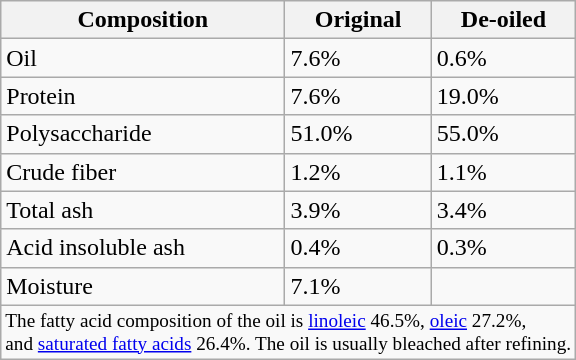<table class="wikitable" style="float:left; margin-right:1em;">
<tr>
<th>Composition</th>
<th>Original</th>
<th>De-oiled</th>
</tr>
<tr>
<td>Oil</td>
<td>7.6%</td>
<td>0.6%</td>
</tr>
<tr>
<td>Protein</td>
<td>7.6%</td>
<td>19.0%</td>
</tr>
<tr>
<td>Polysaccharide</td>
<td>51.0%</td>
<td>55.0%</td>
</tr>
<tr>
<td>Crude fiber</td>
<td>1.2%</td>
<td>1.1%</td>
</tr>
<tr>
<td>Total ash</td>
<td>3.9%</td>
<td>3.4%</td>
</tr>
<tr>
<td>Acid insoluble ash</td>
<td>0.4%</td>
<td>0.3%</td>
</tr>
<tr>
<td>Moisture</td>
<td>7.1%</td>
<td></td>
</tr>
<tr>
<td colspan="3" style="font-size:80%">The fatty acid composition of the oil is <a href='#'>linoleic</a> 46.5%, <a href='#'>oleic</a> 27.2%,<br> and <a href='#'>saturated fatty acids</a> 26.4%. The oil is usually bleached after refining.</td>
</tr>
</table>
